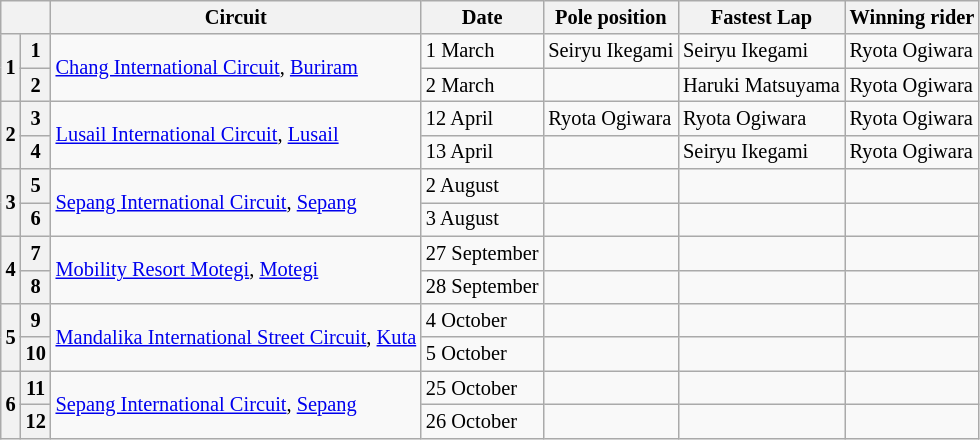<table class="wikitable" style="font-size:85%">
<tr>
<th colspan="2"></th>
<th>Circuit</th>
<th>Date</th>
<th>Pole position</th>
<th>Fastest Lap</th>
<th>Winning rider</th>
</tr>
<tr>
<th rowspan="2">1</th>
<th>1</th>
<td rowspan="2"> <a href='#'>Chang International Circuit</a>, <a href='#'>Buriram</a></td>
<td>1 March</td>
<td> Seiryu Ikegami</td>
<td> Seiryu Ikegami</td>
<td> Ryota Ogiwara</td>
</tr>
<tr>
<th>2</th>
<td>2 March</td>
<td></td>
<td> Haruki Matsuyama</td>
<td> Ryota Ogiwara</td>
</tr>
<tr>
<th rowspan="2">2</th>
<th>3</th>
<td rowspan="2"> <a href='#'>Lusail International Circuit</a>, <a href='#'>Lusail</a></td>
<td>12 April</td>
<td> Ryota Ogiwara</td>
<td> Ryota Ogiwara</td>
<td> Ryota Ogiwara</td>
</tr>
<tr>
<th>4</th>
<td>13 April</td>
<td></td>
<td> Seiryu Ikegami</td>
<td> Ryota Ogiwara</td>
</tr>
<tr>
<th rowspan="2">3</th>
<th>5</th>
<td rowspan="2"> <a href='#'>Sepang International Circuit</a>, <a href='#'>Sepang</a></td>
<td>2 August</td>
<td></td>
<td></td>
<td></td>
</tr>
<tr>
<th>6</th>
<td>3 August</td>
<td></td>
<td></td>
<td></td>
</tr>
<tr>
<th rowspan="2">4</th>
<th>7</th>
<td rowspan="2"> <a href='#'>Mobility Resort Motegi</a>, <a href='#'>Motegi</a></td>
<td>27 September</td>
<td></td>
<td></td>
<td></td>
</tr>
<tr>
<th>8</th>
<td>28 September</td>
<td></td>
<td></td>
<td></td>
</tr>
<tr>
<th rowspan="2">5</th>
<th>9</th>
<td rowspan="2"> <a href='#'>Mandalika International Street Circuit</a>, <a href='#'>Kuta</a></td>
<td>4 October</td>
<td></td>
<td></td>
<td></td>
</tr>
<tr>
<th>10</th>
<td>5 October</td>
<td></td>
<td></td>
<td></td>
</tr>
<tr>
<th rowspan="2">6</th>
<th>11</th>
<td rowspan="2"> <a href='#'>Sepang International Circuit</a>, <a href='#'>Sepang</a></td>
<td>25 October</td>
<td align="left"></td>
<td></td>
<td></td>
</tr>
<tr>
<th>12</th>
<td>26 October</td>
<td align="left"></td>
<td></td>
<td></td>
</tr>
</table>
